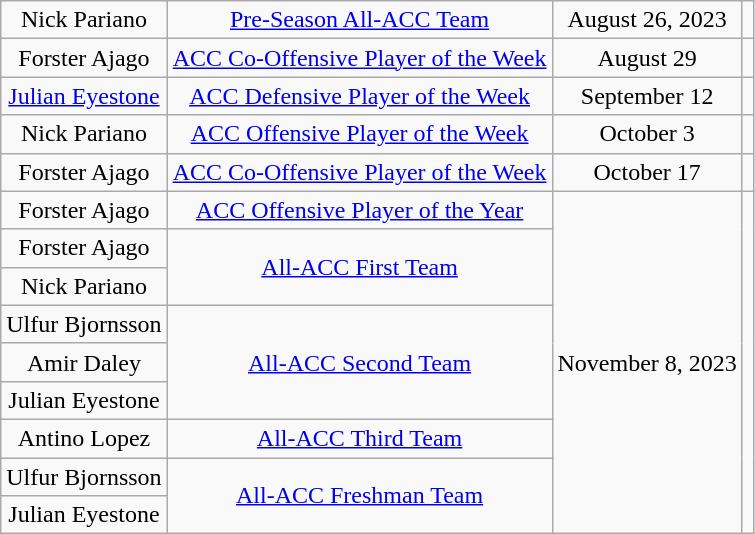<table class="wikitable sortable" style="text-align: center">
<tr>
<td>Nick Pariano</td>
<td><a href='#'>Pre-Season All-ACC Team</a></td>
<td>August 26, 2023</td>
<td></td>
</tr>
<tr>
<td>Forster Ajago</td>
<td><a href='#'>ACC Co-Offensive Player of the Week</a></td>
<td>August 29</td>
<td></td>
</tr>
<tr>
<td><a href='#'>Julian Eyestone</a></td>
<td><a href='#'>ACC Defensive Player of the Week</a></td>
<td>September 12</td>
<td></td>
</tr>
<tr>
<td>Nick Pariano</td>
<td><a href='#'>ACC Offensive Player of the Week</a></td>
<td>October 3</td>
<td></td>
</tr>
<tr>
<td>Forster Ajago</td>
<td><a href='#'>ACC Co-Offensive Player of the Week</a></td>
<td>October 17</td>
<td></td>
</tr>
<tr>
<td>Forster Ajago</td>
<td><a href='#'>ACC Offensive Player of the Year</a></td>
<td rowspan=9>November 8, 2023</td>
<td rowspan=9></td>
</tr>
<tr>
<td>Forster Ajago</td>
<td rowspan=2><a href='#'>All-ACC First Team</a></td>
</tr>
<tr>
<td>Nick Pariano</td>
</tr>
<tr>
<td>Ulfur Bjornsson</td>
<td rowspan=3><a href='#'>All-ACC Second Team</a></td>
</tr>
<tr>
<td>Amir Daley</td>
</tr>
<tr>
<td>Julian Eyestone</td>
</tr>
<tr>
<td>Antino Lopez</td>
<td><a href='#'>All-ACC Third Team</a></td>
</tr>
<tr>
<td>Ulfur Bjornsson</td>
<td rowspan=2><a href='#'>All-ACC Freshman Team</a></td>
</tr>
<tr>
<td>Julian Eyestone</td>
</tr>
</table>
